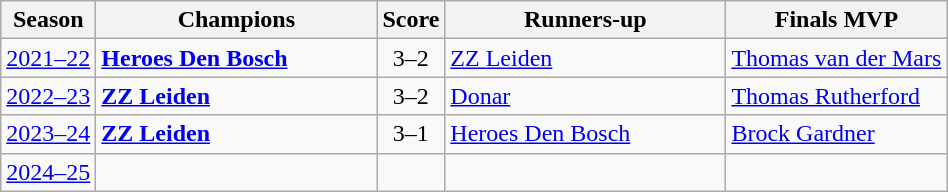<table class="wikitable">
<tr>
<th>Season</th>
<th width="180">Champions</th>
<th>Score</th>
<th width="180">Runners-up</th>
<th>Finals MVP</th>
</tr>
<tr>
<td align="center"><a href='#'>2021–22</a></td>
<td><strong><a href='#'>Heroes Den Bosch</a></strong></td>
<td align="center">3–2</td>
<td><a href='#'>ZZ Leiden</a></td>
<td><a href='#'>Thomas van der Mars</a></td>
</tr>
<tr>
<td><a href='#'>2022–23</a></td>
<td><strong><a href='#'>ZZ Leiden</a></strong></td>
<td align="center">3–2</td>
<td><a href='#'>Donar</a></td>
<td><a href='#'>Thomas Rutherford</a></td>
</tr>
<tr>
<td><a href='#'>2023–24</a></td>
<td><strong><a href='#'>ZZ Leiden</a></strong></td>
<td align="center">3–1</td>
<td><a href='#'>Heroes Den Bosch</a></td>
<td><a href='#'>Brock Gardner</a></td>
</tr>
<tr>
<td><a href='#'>2024–25</a></td>
<td></td>
<td></td>
<td></td>
<td></td>
</tr>
</table>
